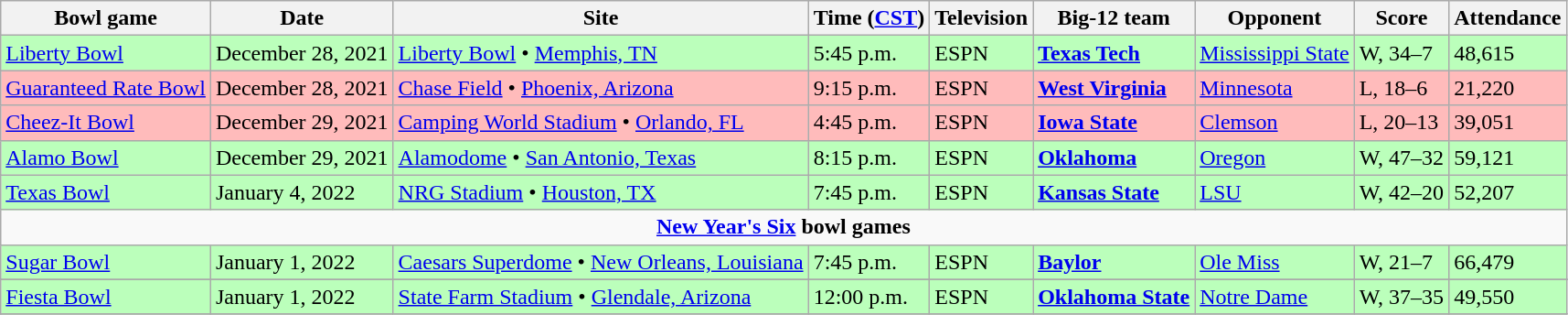<table class="wikitable">
<tr>
<th>Bowl game</th>
<th>Date</th>
<th>Site</th>
<th>Time (<a href='#'>CST</a>)</th>
<th>Television</th>
<th>Big-12 team</th>
<th>Opponent</th>
<th>Score</th>
<th>Attendance</th>
</tr>
<tr style="background:#bfb;">
<td><a href='#'>Liberty Bowl</a></td>
<td>December 28, 2021</td>
<td><a href='#'>Liberty Bowl</a> • <a href='#'>Memphis, TN</a></td>
<td>5:45 p.m.</td>
<td>ESPN</td>
<td><a href='#'><strong>Texas Tech</strong></a></td>
<td><a href='#'>Mississippi State</a></td>
<td>W, 34–7</td>
<td>48,615</td>
</tr>
<tr style="background:#fbb;">
<td><a href='#'>Guaranteed Rate Bowl</a></td>
<td>December 28, 2021</td>
<td><a href='#'>Chase Field</a> • <a href='#'>Phoenix, Arizona</a></td>
<td>9:15 p.m.</td>
<td>ESPN</td>
<td><a href='#'><strong>West Virginia</strong></a></td>
<td><a href='#'>Minnesota</a></td>
<td>L, 18–6</td>
<td>21,220</td>
</tr>
<tr style="background:#fbb;">
<td><a href='#'>Cheez-It Bowl</a></td>
<td>December 29, 2021</td>
<td><a href='#'>Camping World Stadium</a> • <a href='#'>Orlando, FL</a></td>
<td>4:45 p.m.</td>
<td>ESPN</td>
<td><a href='#'><strong>Iowa State</strong></a></td>
<td><a href='#'>Clemson</a></td>
<td>L, 20–13</td>
<td>39,051</td>
</tr>
<tr style="background:#bfb;">
<td><a href='#'>Alamo Bowl</a></td>
<td>December 29, 2021</td>
<td><a href='#'>Alamodome</a> • <a href='#'>San Antonio, Texas</a></td>
<td>8:15 p.m.</td>
<td>ESPN</td>
<td><a href='#'><strong>Oklahoma</strong></a></td>
<td><a href='#'>Oregon</a></td>
<td>W, 47–32</td>
<td>59,121</td>
</tr>
<tr style="background:#bfb;">
<td><a href='#'>Texas Bowl</a></td>
<td>January 4, 2022</td>
<td><a href='#'>NRG Stadium</a> • <a href='#'>Houston, TX</a></td>
<td>7:45 p.m.</td>
<td>ESPN</td>
<td><a href='#'><strong>Kansas State</strong></a></td>
<td><a href='#'>LSU</a></td>
<td>W, 42–20</td>
<td>52,207</td>
</tr>
<tr>
<td colspan="9" style="text-align:center;"><strong><a href='#'>New Year's Six</a> bowl games</strong></td>
</tr>
<tr style="background:#bfb;">
<td><a href='#'>Sugar Bowl</a></td>
<td>January 1, 2022</td>
<td><a href='#'>Caesars Superdome</a> • <a href='#'>New Orleans, Louisiana</a></td>
<td>7:45 p.m.</td>
<td>ESPN</td>
<td><a href='#'><strong>Baylor</strong></a></td>
<td><a href='#'>Ole Miss</a></td>
<td>W, 21–7</td>
<td>66,479</td>
</tr>
<tr>
</tr>
<tr style="background:#bfb;">
<td><a href='#'>Fiesta Bowl</a></td>
<td>January 1, 2022</td>
<td><a href='#'>State Farm Stadium</a> • <a href='#'>Glendale, Arizona</a></td>
<td>12:00 p.m.</td>
<td>ESPN</td>
<td><a href='#'><strong>Oklahoma State</strong></a></td>
<td><a href='#'>Notre Dame</a></td>
<td>W, 37–35</td>
<td>49,550</td>
</tr>
<tr>
</tr>
</table>
